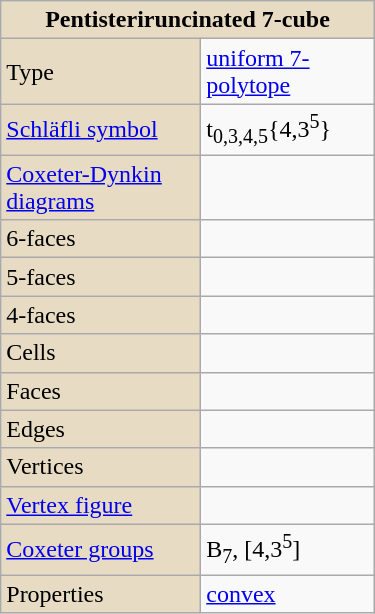<table class="wikitable" style="margin-left:10px; float:right; width:250px;">
<tr>
<th style="background:#e7dcc3;" colspan="2">Pentisteriruncinated 7-cube</th>
</tr>
<tr>
<td style="background:#e7dcc3;">Type</td>
<td><a href='#'>uniform 7-polytope</a></td>
</tr>
<tr>
<td style="background:#e7dcc3;"><a href='#'>Schläfli symbol</a></td>
<td>t<sub>0,3,4,5</sub>{4,3<sup>5</sup>}</td>
</tr>
<tr>
<td style="background:#e7dcc3;"><a href='#'>Coxeter-Dynkin diagrams</a></td>
<td></td>
</tr>
<tr>
<td style="background:#e7dcc3;">6-faces</td>
<td></td>
</tr>
<tr>
<td style="background:#e7dcc3;">5-faces</td>
<td></td>
</tr>
<tr>
<td style="background:#e7dcc3;">4-faces</td>
<td></td>
</tr>
<tr>
<td style="background:#e7dcc3;">Cells</td>
<td></td>
</tr>
<tr>
<td style="background:#e7dcc3;">Faces</td>
<td></td>
</tr>
<tr>
<td style="background:#e7dcc3;">Edges</td>
<td></td>
</tr>
<tr>
<td style="background:#e7dcc3;">Vertices</td>
<td></td>
</tr>
<tr>
<td style="background:#e7dcc3;"><a href='#'>Vertex figure</a></td>
<td></td>
</tr>
<tr>
<td style="background:#e7dcc3;"><a href='#'>Coxeter groups</a></td>
<td>B<sub>7</sub>, [4,3<sup>5</sup>]</td>
</tr>
<tr>
<td style="background:#e7dcc3;">Properties</td>
<td><a href='#'>convex</a></td>
</tr>
</table>
